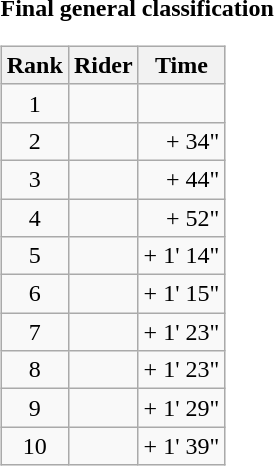<table>
<tr>
<td><strong>Final general classification</strong><br><table class="wikitable">
<tr>
<th scope="col">Rank</th>
<th scope="col">Rider</th>
<th scope="col">Time</th>
</tr>
<tr>
<td style="text-align:center;">1</td>
<td></td>
<td style="text-align:right;"></td>
</tr>
<tr>
<td style="text-align:center;">2</td>
<td></td>
<td style="text-align:right;">+ 34"</td>
</tr>
<tr>
<td style="text-align:center;">3</td>
<td></td>
<td style="text-align:right;">+ 44"</td>
</tr>
<tr>
<td style="text-align:center;">4</td>
<td></td>
<td style="text-align:right;">+ 52"</td>
</tr>
<tr>
<td style="text-align:center;">5</td>
<td></td>
<td style="text-align:right;">+ 1' 14"</td>
</tr>
<tr>
<td style="text-align:center;">6</td>
<td></td>
<td style="text-align:right;">+ 1' 15"</td>
</tr>
<tr>
<td style="text-align:center;">7</td>
<td></td>
<td style="text-align:right;">+ 1' 23"</td>
</tr>
<tr>
<td style="text-align:center;">8</td>
<td></td>
<td style="text-align:right;">+ 1' 23"</td>
</tr>
<tr>
<td style="text-align:center;">9</td>
<td></td>
<td style="text-align:right;">+ 1' 29"</td>
</tr>
<tr>
<td style="text-align:center;">10</td>
<td></td>
<td style="text-align:right;">+ 1' 39"</td>
</tr>
</table>
</td>
</tr>
</table>
